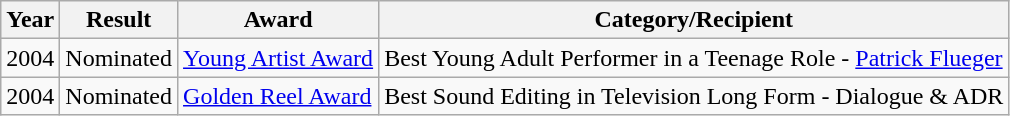<table class=wikitable>
<tr>
<th>Year</th>
<th>Result</th>
<th>Award</th>
<th>Category/Recipient</th>
</tr>
<tr>
<td>2004</td>
<td>Nominated</td>
<td><a href='#'>Young Artist Award</a></td>
<td>Best Young Adult Performer in a Teenage Role - <a href='#'>Patrick Flueger</a></td>
</tr>
<tr>
<td>2004</td>
<td>Nominated</td>
<td><a href='#'>Golden Reel Award</a></td>
<td>Best Sound Editing in Television Long Form - Dialogue & ADR</td>
</tr>
</table>
